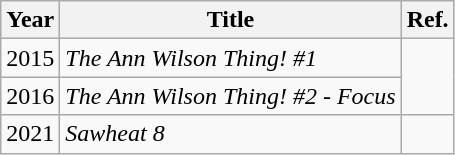<table class="wikitable">
<tr>
<th>Year</th>
<th>Title</th>
<th>Ref.</th>
</tr>
<tr>
<td>2015</td>
<td><em>The Ann Wilson Thing! #1</em></td>
<td rowspan="2"></td>
</tr>
<tr>
<td>2016</td>
<td><em>The Ann Wilson Thing! #2 - Focus</em></td>
</tr>
<tr>
<td>2021</td>
<td><em>Sawheat 8</em></td>
<td></td>
</tr>
</table>
